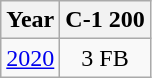<table class="wikitable" style="text-align:center;">
<tr>
<th>Year</th>
<th>C-1 200</th>
</tr>
<tr>
<td><a href='#'>2020</a></td>
<td>3 FB</td>
</tr>
</table>
